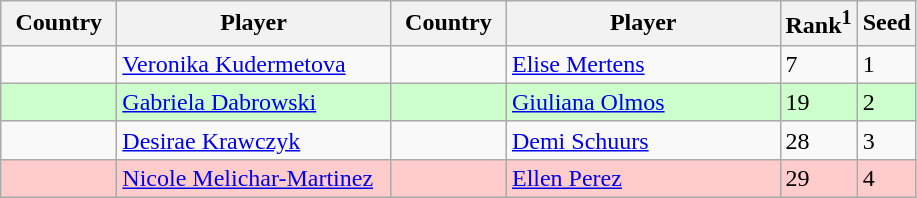<table class="sortable wikitable">
<tr>
<th width="70">Country</th>
<th width="175">Player</th>
<th width="70">Country</th>
<th width="175">Player</th>
<th>Rank<sup>1</sup></th>
<th>Seed</th>
</tr>
<tr>
<td></td>
<td><a href='#'>Veronika Kudermetova</a></td>
<td></td>
<td><a href='#'>Elise Mertens</a></td>
<td>7</td>
<td>1</td>
</tr>
<tr style="background:#cfc;">
<td></td>
<td><a href='#'>Gabriela Dabrowski</a></td>
<td></td>
<td><a href='#'>Giuliana Olmos</a></td>
<td>19</td>
<td>2</td>
</tr>
<tr>
<td></td>
<td><a href='#'>Desirae Krawczyk</a></td>
<td></td>
<td><a href='#'>Demi Schuurs</a></td>
<td>28</td>
<td>3</td>
</tr>
<tr style="background:#fcc;">
<td></td>
<td><a href='#'>Nicole Melichar-Martinez</a></td>
<td></td>
<td><a href='#'>Ellen Perez</a></td>
<td>29</td>
<td>4</td>
</tr>
</table>
